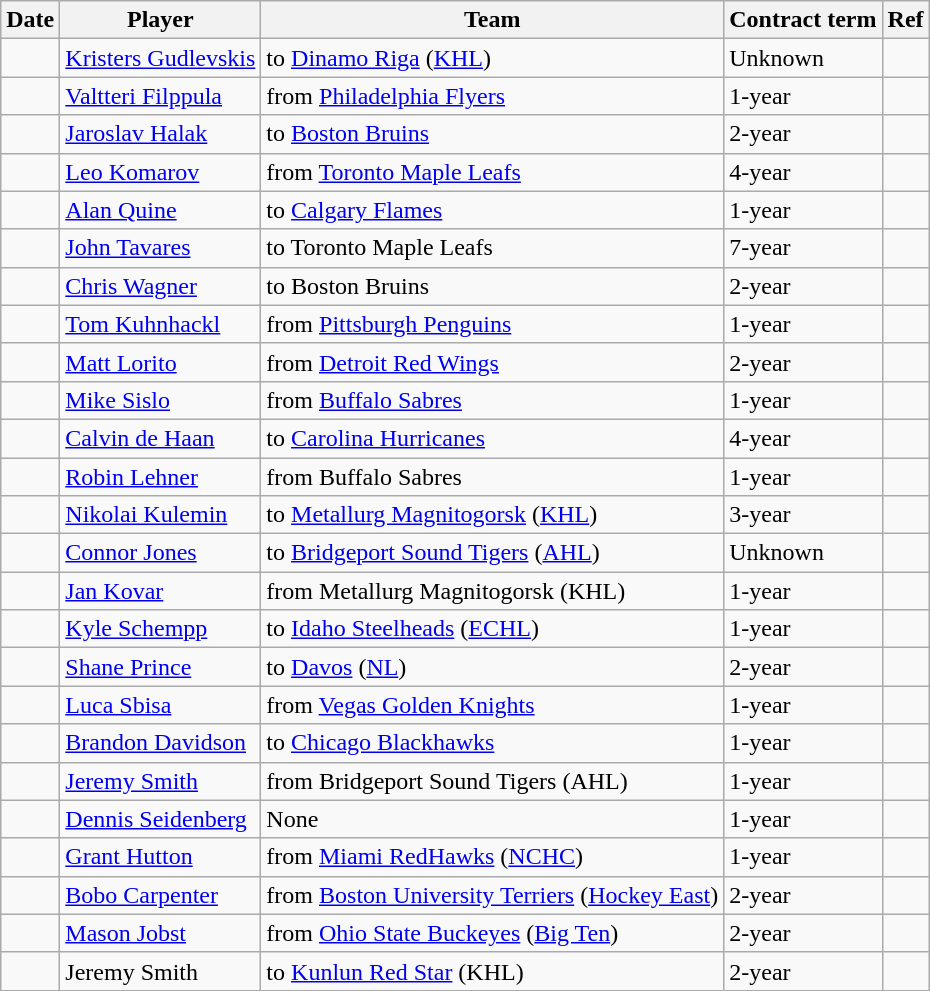<table class="wikitable">
<tr>
<th>Date</th>
<th>Player</th>
<th>Team</th>
<th>Contract term</th>
<th>Ref</th>
</tr>
<tr>
<td></td>
<td><a href='#'>Kristers Gudlevskis</a></td>
<td>to <a href='#'>Dinamo Riga</a> (<a href='#'>KHL</a>)</td>
<td>Unknown</td>
<td></td>
</tr>
<tr>
<td></td>
<td><a href='#'>Valtteri Filppula</a></td>
<td>from <a href='#'>Philadelphia Flyers</a></td>
<td>1-year</td>
<td></td>
</tr>
<tr>
<td></td>
<td><a href='#'>Jaroslav Halak</a></td>
<td>to <a href='#'>Boston Bruins</a></td>
<td>2-year</td>
<td></td>
</tr>
<tr>
<td></td>
<td><a href='#'>Leo Komarov</a></td>
<td>from <a href='#'>Toronto Maple Leafs</a></td>
<td>4-year</td>
<td></td>
</tr>
<tr>
<td></td>
<td><a href='#'>Alan Quine</a></td>
<td>to <a href='#'>Calgary Flames</a></td>
<td>1-year</td>
<td></td>
</tr>
<tr>
<td></td>
<td><a href='#'>John Tavares</a></td>
<td>to Toronto Maple Leafs</td>
<td>7-year</td>
<td></td>
</tr>
<tr>
<td></td>
<td><a href='#'>Chris Wagner</a></td>
<td>to Boston Bruins</td>
<td>2-year</td>
<td></td>
</tr>
<tr>
<td></td>
<td><a href='#'>Tom Kuhnhackl</a></td>
<td>from <a href='#'>Pittsburgh Penguins</a></td>
<td>1-year</td>
<td></td>
</tr>
<tr>
<td></td>
<td><a href='#'>Matt Lorito</a></td>
<td>from <a href='#'>Detroit Red Wings</a></td>
<td>2-year</td>
<td></td>
</tr>
<tr>
<td></td>
<td><a href='#'>Mike Sislo</a></td>
<td>from <a href='#'>Buffalo Sabres</a></td>
<td>1-year</td>
<td></td>
</tr>
<tr>
<td></td>
<td><a href='#'>Calvin de Haan</a></td>
<td>to <a href='#'>Carolina Hurricanes</a></td>
<td>4-year</td>
<td></td>
</tr>
<tr>
<td></td>
<td><a href='#'>Robin Lehner</a></td>
<td>from Buffalo Sabres</td>
<td>1-year</td>
<td></td>
</tr>
<tr>
<td></td>
<td><a href='#'>Nikolai Kulemin</a></td>
<td>to <a href='#'>Metallurg Magnitogorsk</a> (<a href='#'>KHL</a>)</td>
<td>3-year</td>
<td></td>
</tr>
<tr>
<td></td>
<td><a href='#'>Connor Jones</a></td>
<td>to <a href='#'>Bridgeport Sound Tigers</a> (<a href='#'>AHL</a>)</td>
<td>Unknown</td>
<td></td>
</tr>
<tr>
<td></td>
<td><a href='#'>Jan Kovar</a></td>
<td>from Metallurg Magnitogorsk (KHL)</td>
<td>1-year</td>
<td></td>
</tr>
<tr>
<td></td>
<td><a href='#'>Kyle Schempp</a></td>
<td>to <a href='#'>Idaho Steelheads</a> (<a href='#'>ECHL</a>)</td>
<td>1-year</td>
<td></td>
</tr>
<tr>
<td></td>
<td><a href='#'>Shane Prince</a></td>
<td>to <a href='#'>Davos</a> (<a href='#'>NL</a>)</td>
<td>2-year</td>
<td></td>
</tr>
<tr>
<td></td>
<td><a href='#'>Luca Sbisa</a></td>
<td>from <a href='#'>Vegas Golden Knights</a></td>
<td>1-year</td>
<td></td>
</tr>
<tr>
<td></td>
<td><a href='#'>Brandon Davidson</a></td>
<td>to <a href='#'>Chicago Blackhawks</a></td>
<td>1-year</td>
<td></td>
</tr>
<tr>
<td></td>
<td><a href='#'>Jeremy Smith</a></td>
<td>from Bridgeport Sound Tigers (AHL)</td>
<td>1-year</td>
<td></td>
</tr>
<tr>
<td></td>
<td><a href='#'>Dennis Seidenberg</a></td>
<td>None</td>
<td>1-year</td>
<td></td>
</tr>
<tr>
<td></td>
<td><a href='#'>Grant Hutton</a></td>
<td>from <a href='#'>Miami RedHawks</a> (<a href='#'>NCHC</a>)</td>
<td>1-year</td>
<td></td>
</tr>
<tr>
<td></td>
<td><a href='#'>Bobo Carpenter</a></td>
<td>from <a href='#'>Boston University Terriers</a> (<a href='#'>Hockey East</a>)</td>
<td>2-year</td>
<td></td>
</tr>
<tr>
<td></td>
<td><a href='#'>Mason Jobst</a></td>
<td>from <a href='#'>Ohio State Buckeyes</a> (<a href='#'>Big Ten</a>)</td>
<td>2-year</td>
<td></td>
</tr>
<tr>
<td></td>
<td>Jeremy Smith</td>
<td>to <a href='#'>Kunlun Red Star</a> (KHL)</td>
<td>2-year</td>
<td></td>
</tr>
</table>
